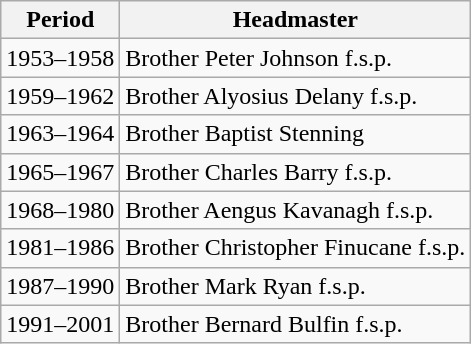<table class="wikitable">
<tr>
<th>Period</th>
<th>Headmaster</th>
</tr>
<tr>
<td>1953–1958</td>
<td>Brother Peter Johnson f.s.p.</td>
</tr>
<tr>
<td>1959–1962</td>
<td>Brother Alyosius Delany f.s.p.</td>
</tr>
<tr>
<td>1963–1964</td>
<td>Brother Baptist Stenning</td>
</tr>
<tr>
<td>1965–1967</td>
<td>Brother Charles Barry f.s.p.</td>
</tr>
<tr>
<td>1968–1980</td>
<td>Brother Aengus Kavanagh f.s.p.</td>
</tr>
<tr>
<td>1981–1986</td>
<td>Brother Christopher Finucane f.s.p.</td>
</tr>
<tr>
<td>1987–1990</td>
<td>Brother Mark Ryan f.s.p.</td>
</tr>
<tr>
<td>1991–2001</td>
<td>Brother Bernard Bulfin f.s.p.</td>
</tr>
</table>
